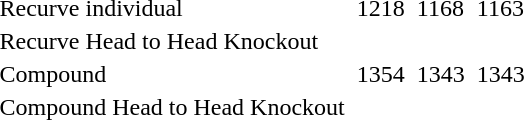<table>
<tr>
<td>Recurve individual<br></td>
<td></td>
<td>1218</td>
<td></td>
<td>1168</td>
<td></td>
<td>1163</td>
</tr>
<tr>
<td>Recurve Head to Head Knockout</td>
<td colspan="2"></td>
<td colspan="2"></td>
<td colspan="2"></td>
</tr>
<tr>
<td>Compound</td>
<td></td>
<td>1354</td>
<td></td>
<td>1343</td>
<td></td>
<td>1343</td>
</tr>
<tr>
<td>Compound Head to Head Knockout</td>
<td colspan="2"></td>
<td colspan="2"></td>
<td colspan="2"></td>
</tr>
</table>
